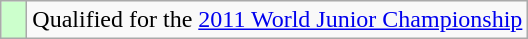<table class="wikitable" style="text-align: left;">
<tr>
<td width=10px bgcolor=#ccffcc></td>
<td>Qualified for the <a href='#'>2011 World Junior Championship</a></td>
</tr>
</table>
